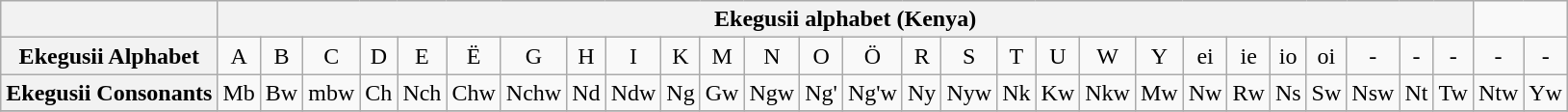<table class="wikitable" style="text-align: center; vertical-align: middle;">
<tr>
<th></th>
<th colspan="27">Ekegusii alphabet (Kenya)</th>
</tr>
<tr ---->
<th>Ekegusii Alphabet</th>
<td>A</td>
<td>B</td>
<td>C</td>
<td>D</td>
<td>E</td>
<td>Ë</td>
<td>G</td>
<td>H</td>
<td>I</td>
<td>K</td>
<td>M</td>
<td>N</td>
<td>O</td>
<td>Ö</td>
<td>R</td>
<td>S</td>
<td>T</td>
<td>U</td>
<td>W</td>
<td>Y</td>
<td>ei</td>
<td>ie</td>
<td>io</td>
<td>oi</td>
<td>-</td>
<td>-</td>
<td>-</td>
<td>-</td>
<td>-</td>
</tr>
<tr ---->
<th>Ekegusii Consonants</th>
<td>Mb</td>
<td>Bw</td>
<td>mbw</td>
<td>Ch</td>
<td>Nch</td>
<td>Chw</td>
<td>Nchw</td>
<td>Nd</td>
<td>Ndw</td>
<td>Ng</td>
<td>Gw</td>
<td>Ngw</td>
<td>Ng'</td>
<td>Ng'w</td>
<td>Ny</td>
<td>Nyw</td>
<td>Nk</td>
<td>Kw</td>
<td>Nkw</td>
<td>Mw</td>
<td>Nw</td>
<td>Rw</td>
<td>Ns</td>
<td>Sw</td>
<td>Nsw</td>
<td>Nt</td>
<td>Tw</td>
<td>Ntw</td>
<td>Yw</td>
</tr>
<tr ---->
</tr>
</table>
